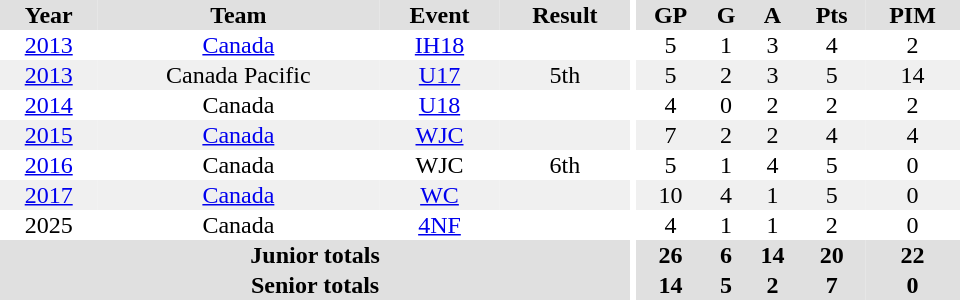<table border="0" cellpadding="1" cellspacing="0" ID="Table3" style="text-align:center; width:40em">
<tr ALIGN="center" bgcolor="#e0e0e0">
<th>Year</th>
<th>Team</th>
<th>Event</th>
<th>Result</th>
<th rowspan="99" bgcolor="#ffffff"></th>
<th>GP</th>
<th>G</th>
<th>A</th>
<th>Pts</th>
<th>PIM</th>
</tr>
<tr>
<td><a href='#'>2013</a></td>
<td><a href='#'>Canada</a></td>
<td><a href='#'>IH18</a></td>
<td></td>
<td>5</td>
<td>1</td>
<td>3</td>
<td>4</td>
<td>2</td>
</tr>
<tr>
</tr>
<tr bgcolor="#f0f0f0">
<td><a href='#'>2013</a></td>
<td>Canada Pacific</td>
<td><a href='#'>U17</a></td>
<td>5th</td>
<td>5</td>
<td>2</td>
<td>3</td>
<td>5</td>
<td>14</td>
</tr>
<tr>
<td><a href='#'>2014</a></td>
<td>Canada</td>
<td><a href='#'>U18</a></td>
<td></td>
<td>4</td>
<td>0</td>
<td>2</td>
<td>2</td>
<td>2</td>
</tr>
<tr bgcolor="#f0f0f0">
<td><a href='#'>2015</a></td>
<td><a href='#'>Canada</a></td>
<td><a href='#'>WJC</a></td>
<td></td>
<td>7</td>
<td>2</td>
<td>2</td>
<td>4</td>
<td>4</td>
</tr>
<tr>
<td><a href='#'>2016</a></td>
<td>Canada</td>
<td>WJC</td>
<td>6th</td>
<td>5</td>
<td>1</td>
<td>4</td>
<td>5</td>
<td>0</td>
</tr>
<tr bgcolor="#f0f0f0">
<td><a href='#'>2017</a></td>
<td><a href='#'>Canada</a></td>
<td><a href='#'>WC</a></td>
<td></td>
<td>10</td>
<td>4</td>
<td>1</td>
<td>5</td>
<td>0</td>
</tr>
<tr>
<td>2025</td>
<td>Canada</td>
<td><a href='#'>4NF</a></td>
<td></td>
<td>4</td>
<td>1</td>
<td>1</td>
<td>2</td>
<td>0</td>
</tr>
<tr bgcolor="#e0e0e0">
<th colspan="4">Junior totals</th>
<th>26</th>
<th>6</th>
<th>14</th>
<th>20</th>
<th>22</th>
</tr>
<tr bgcolor="#e0e0e0">
<th colspan="4">Senior totals</th>
<th>14</th>
<th>5</th>
<th>2</th>
<th>7</th>
<th>0</th>
</tr>
</table>
